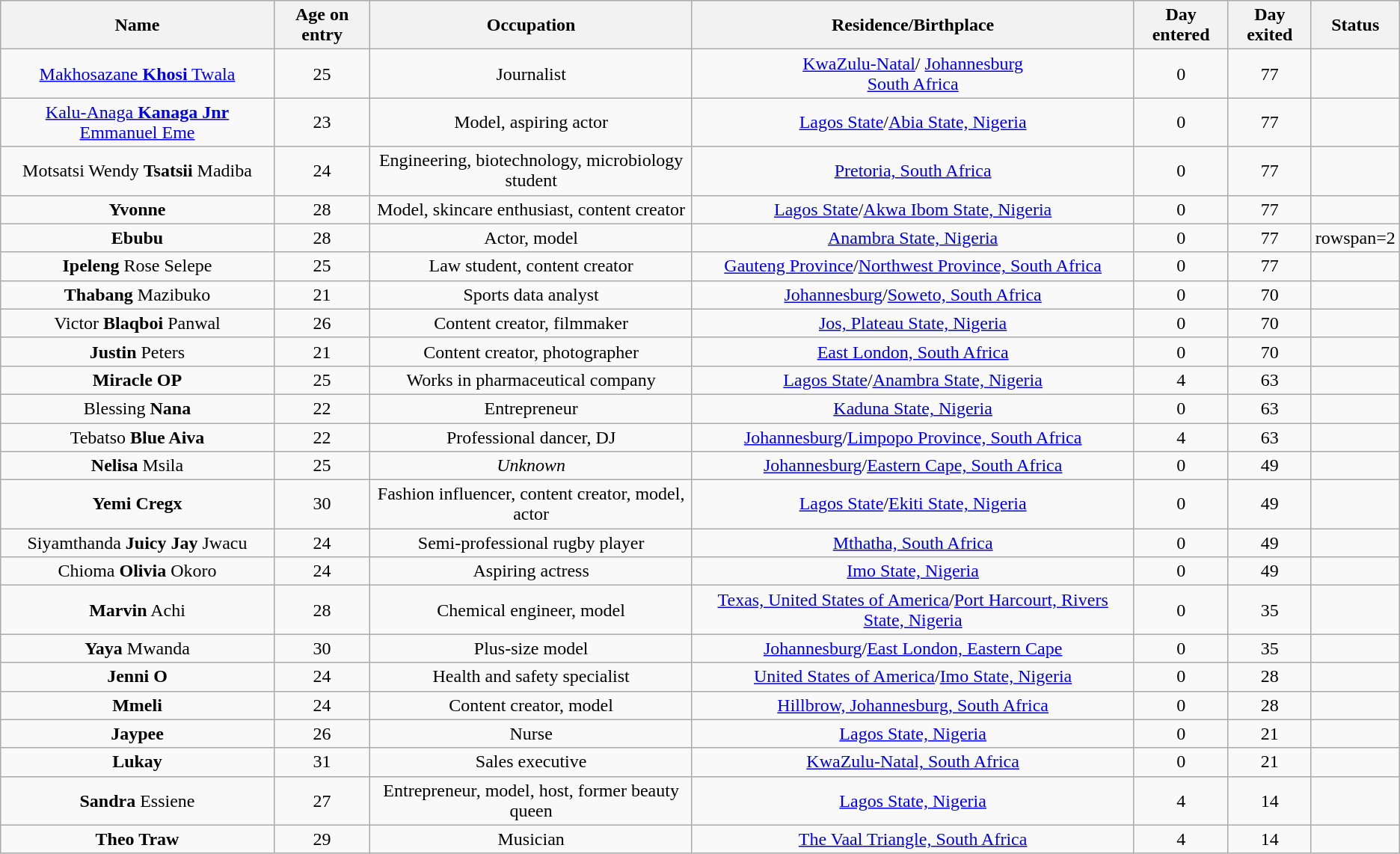<table class="wikitable" style="text-align:center;">
<tr>
<th>Name</th>
<th>Age on entry</th>
<th>Occupation</th>
<th>Residence/Birthplace</th>
<th>Day entered</th>
<th>Day exited</th>
<th>Status</th>
</tr>
<tr>
<td><a href='#'>Makhosazane <strong>Khosi</strong> Twala</a></td>
<td>25</td>
<td>Journalist</td>
<td><a href='#'>KwaZulu-Natal</a>/ <a href='#'>Johannesburg</a><br><a href='#'>South Africa</a></td>
<td>0</td>
<td>77</td>
<td></td>
</tr>
<tr>
<td><a href='#'>Kalu-Anaga <strong>Kanaga Jnr</strong> Emmanuel Eme</a></td>
<td>23</td>
<td>Model, aspiring actor</td>
<td><a href='#'>Lagos State</a>/<a href='#'>Abia State, Nigeria</a></td>
<td>0</td>
<td>77</td>
<td></td>
</tr>
<tr>
<td>Motsatsi Wendy <strong>Tsatsii</strong> Madiba</td>
<td>24</td>
<td>Engineering, biotechnology, microbiology student</td>
<td><a href='#'>Pretoria, South Africa</a></td>
<td>0</td>
<td>77</td>
<td></td>
</tr>
<tr>
<td><strong>Yvonne</strong></td>
<td>28</td>
<td>Model, skincare enthusiast, content creator</td>
<td><a href='#'>Lagos State</a>/<a href='#'>Akwa Ibom State, Nigeria</a></td>
<td>0</td>
<td>77</td>
<td></td>
</tr>
<tr>
<td><strong>Ebubu</strong></td>
<td>28</td>
<td>Actor, model</td>
<td><a href='#'>Anambra State, Nigeria</a></td>
<td>0</td>
<td>77</td>
<td>rowspan=2 </td>
</tr>
<tr>
<td><strong>Ipeleng</strong> Rose Selepe</td>
<td>25</td>
<td>Law student, content creator</td>
<td><a href='#'>Gauteng Province</a>/<a href='#'>Northwest Province, South Africa</a></td>
<td>0</td>
<td>77</td>
</tr>
<tr>
<td><strong>Thabang</strong> Mazibuko</td>
<td>21</td>
<td>Sports data analyst</td>
<td><a href='#'>Johannesburg</a>/<a href='#'>Soweto, South Africa</a></td>
<td>0</td>
<td>70</td>
<td></td>
</tr>
<tr>
<td>Victor <strong>Blaqboi</strong> Panwal</td>
<td>26</td>
<td>Content creator, filmmaker</td>
<td><a href='#'>Jos, Plateau State, Nigeria</a></td>
<td>0</td>
<td>70</td>
<td></td>
</tr>
<tr>
<td><strong>Justin</strong> Peters</td>
<td>21</td>
<td>Content creator, photographer</td>
<td><a href='#'>East London, South Africa</a></td>
<td>0</td>
<td>70</td>
<td></td>
</tr>
<tr>
<td><strong>Miracle OP</strong></td>
<td>25</td>
<td>Works in pharmaceutical company</td>
<td><a href='#'>Lagos State</a>/<a href='#'>Anambra State, Nigeria</a></td>
<td>4</td>
<td>63</td>
<td></td>
</tr>
<tr>
<td>Blessing <strong>Nana</strong></td>
<td>22</td>
<td>Entrepreneur</td>
<td><a href='#'>Kaduna State, Nigeria</a></td>
<td>0</td>
<td>63</td>
<td></td>
</tr>
<tr>
<td>Tebatso <strong>Blue Aiva</strong></td>
<td>22</td>
<td>Professional dancer, DJ</td>
<td><a href='#'>Johannesburg</a>/<a href='#'>Limpopo Province, South Africa</a></td>
<td>4</td>
<td>63</td>
<td></td>
</tr>
<tr>
<td><strong>Nelisa</strong> Msila</td>
<td>25</td>
<td><em>Unknown</em></td>
<td><a href='#'>Johannesburg</a>/<a href='#'>Eastern Cape, South Africa</a></td>
<td>0</td>
<td>49</td>
<td></td>
</tr>
<tr>
<td><strong>Yemi Cregx</strong></td>
<td>30</td>
<td>Fashion influencer, content creator, model, actor</td>
<td><a href='#'>Lagos State</a>/<a href='#'>Ekiti State, Nigeria</a></td>
<td>0</td>
<td>49</td>
<td></td>
</tr>
<tr>
<td>Siyamthanda <strong>Juicy Jay</strong> Jwacu</td>
<td>24</td>
<td>Semi-professional rugby player</td>
<td><a href='#'>Mthatha, South Africa</a></td>
<td>0</td>
<td>49</td>
<td></td>
</tr>
<tr>
<td>Chioma <strong>Olivia</strong> Okoro</td>
<td>24</td>
<td>Aspiring actress</td>
<td><a href='#'>Imo State, Nigeria</a></td>
<td>0</td>
<td>49</td>
<td></td>
</tr>
<tr>
<td><strong>Marvin</strong> Achi</td>
<td>28</td>
<td>Chemical engineer, model</td>
<td><a href='#'>Texas, United States of America</a>/<a href='#'>Port Harcourt, Rivers State, Nigeria</a></td>
<td>0</td>
<td>35</td>
<td></td>
</tr>
<tr>
<td><strong>Yaya</strong> Mwanda</td>
<td>30</td>
<td>Plus-size model</td>
<td><a href='#'>Johannesburg</a>/<a href='#'>East London, Eastern Cape</a></td>
<td>0</td>
<td>35</td>
<td></td>
</tr>
<tr>
<td><strong>Jenni O</strong></td>
<td>24</td>
<td>Health and safety specialist</td>
<td><a href='#'>United States of America</a>/<a href='#'>Imo State, Nigeria</a></td>
<td>0</td>
<td>28</td>
<td></td>
</tr>
<tr>
<td><strong>Mmeli</strong></td>
<td>24</td>
<td>Content creator, model</td>
<td><a href='#'>Hillbrow, Johannesburg, South Africa</a></td>
<td>0</td>
<td>28</td>
<td></td>
</tr>
<tr>
<td><strong>Jaypee</strong></td>
<td>26</td>
<td>Nurse</td>
<td><a href='#'>Lagos State, Nigeria</a></td>
<td>0</td>
<td>21</td>
<td></td>
</tr>
<tr>
<td><strong>Lukay</strong></td>
<td>31</td>
<td>Sales executive</td>
<td><a href='#'>KwaZulu-Natal, South Africa</a></td>
<td>0</td>
<td>21</td>
<td></td>
</tr>
<tr>
<td><strong>Sandra</strong> Essiene</td>
<td>27</td>
<td>Entrepreneur, model, host, former beauty queen</td>
<td><a href='#'>Lagos State, Nigeria</a></td>
<td>4</td>
<td>14</td>
<td></td>
</tr>
<tr>
<td><strong>Theo Traw</strong></td>
<td>29</td>
<td>Musician</td>
<td><a href='#'>The Vaal Triangle, South Africa</a></td>
<td>4</td>
<td>14</td>
<td></td>
</tr>
</table>
